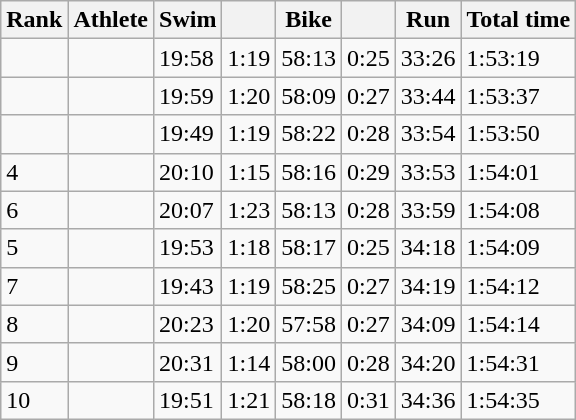<table class="wikitable sortable">
<tr>
<th>Rank</th>
<th>Athlete</th>
<th>Swim</th>
<th></th>
<th>Bike</th>
<th></th>
<th>Run</th>
<th>Total time</th>
</tr>
<tr>
<td></td>
<td></td>
<td>19:58</td>
<td>1:19</td>
<td>58:13</td>
<td>0:25</td>
<td>33:26</td>
<td>1:53:19</td>
</tr>
<tr>
<td></td>
<td></td>
<td>19:59</td>
<td>1:20</td>
<td>58:09</td>
<td>0:27</td>
<td>33:44</td>
<td>1:53:37</td>
</tr>
<tr>
<td></td>
<td></td>
<td>19:49</td>
<td>1:19</td>
<td>58:22</td>
<td>0:28</td>
<td>33:54</td>
<td>1:53:50</td>
</tr>
<tr>
<td>4</td>
<td></td>
<td>20:10</td>
<td>1:15</td>
<td>58:16</td>
<td>0:29</td>
<td>33:53</td>
<td>1:54:01</td>
</tr>
<tr>
<td>6</td>
<td></td>
<td>20:07</td>
<td>1:23</td>
<td>58:13</td>
<td>0:28</td>
<td>33:59</td>
<td>1:54:08</td>
</tr>
<tr>
<td>5</td>
<td></td>
<td>19:53</td>
<td>1:18</td>
<td>58:17</td>
<td>0:25</td>
<td>34:18</td>
<td>1:54:09</td>
</tr>
<tr>
<td>7</td>
<td></td>
<td>19:43</td>
<td>1:19</td>
<td>58:25</td>
<td>0:27</td>
<td>34:19</td>
<td>1:54:12</td>
</tr>
<tr>
<td>8</td>
<td></td>
<td>20:23</td>
<td>1:20</td>
<td>57:58</td>
<td>0:27</td>
<td>34:09</td>
<td>1:54:14</td>
</tr>
<tr>
<td>9</td>
<td></td>
<td>20:31</td>
<td>1:14</td>
<td>58:00</td>
<td>0:28</td>
<td>34:20</td>
<td>1:54:31</td>
</tr>
<tr>
<td>10</td>
<td></td>
<td>19:51</td>
<td>1:21</td>
<td>58:18</td>
<td>0:31</td>
<td>34:36</td>
<td>1:54:35</td>
</tr>
</table>
